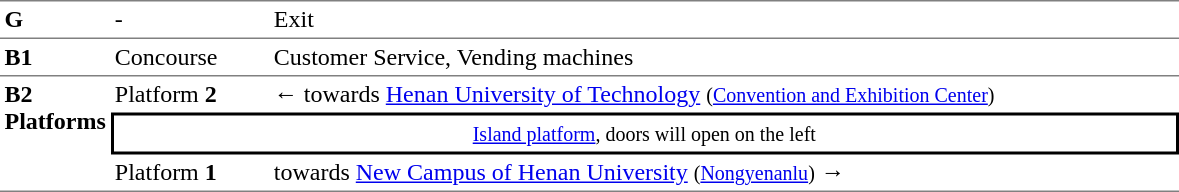<table table border=0 cellspacing=0 cellpadding=3>
<tr>
<td style="border-top:solid 1px gray;" width=50 valign=top><strong>G</strong></td>
<td style="border-top:solid 1px gray;" width=100 valign=top>-</td>
<td style="border-top:solid 1px gray;" width=600 valign=top>Exit</td>
</tr>
<tr>
<td style="border-bottom:solid 1px gray; border-top:solid 1px gray;" valign=top width=50><strong>B1</strong></td>
<td style="border-bottom:solid 1px gray; border-top:solid 1px gray;" valign=top width=100>Concourse<br></td>
<td style="border-bottom:solid 1px gray; border-top:solid 1px gray;" valign=top width=390>Customer Service, Vending machines</td>
</tr>
<tr>
<td style="border-bottom:solid 1px gray;" rowspan=3 valign=top><strong>B2<br>Platforms</strong></td>
<td>Platform <span> <strong>2</strong></span></td>
<td>←  towards <a href='#'>Henan University of Technology</a> <small>(<a href='#'>Convention and Exhibition Center</a>)</small></td>
</tr>
<tr>
<td style="border-right:solid 2px black;border-left:solid 2px black;border-top:solid 2px black;border-bottom:solid 2px black;text-align:center;" colspan=2><small><a href='#'>Island platform</a>, doors will open on the left</small></td>
</tr>
<tr>
<td style="border-bottom:solid 1px gray;">Platform <span> <strong>1</strong></span></td>
<td style="border-bottom:solid 1px gray;">  towards <a href='#'>New Campus of Henan University</a> <small>(<a href='#'>Nongyenanlu</a>)</small> →</td>
</tr>
</table>
